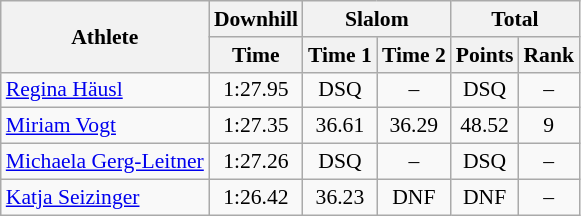<table class="wikitable" style="font-size:90%">
<tr>
<th rowspan="2">Athlete</th>
<th>Downhill</th>
<th colspan="2">Slalom</th>
<th colspan="2">Total</th>
</tr>
<tr>
<th>Time</th>
<th>Time 1</th>
<th>Time 2</th>
<th>Points</th>
<th>Rank</th>
</tr>
<tr>
<td><a href='#'>Regina Häusl</a></td>
<td align="center">1:27.95</td>
<td align="center">DSQ</td>
<td align="center">–</td>
<td align="center">DSQ</td>
<td align="center">–</td>
</tr>
<tr>
<td><a href='#'>Miriam Vogt</a></td>
<td align="center">1:27.35</td>
<td align="center">36.61</td>
<td align="center">36.29</td>
<td align="center">48.52</td>
<td align="center">9</td>
</tr>
<tr>
<td><a href='#'>Michaela Gerg-Leitner</a></td>
<td align="center">1:27.26</td>
<td align="center">DSQ</td>
<td align="center">–</td>
<td align="center">DSQ</td>
<td align="center">–</td>
</tr>
<tr>
<td><a href='#'>Katja Seizinger</a></td>
<td align="center">1:26.42</td>
<td align="center">36.23</td>
<td align="center">DNF</td>
<td align="center">DNF</td>
<td align="center">–</td>
</tr>
</table>
